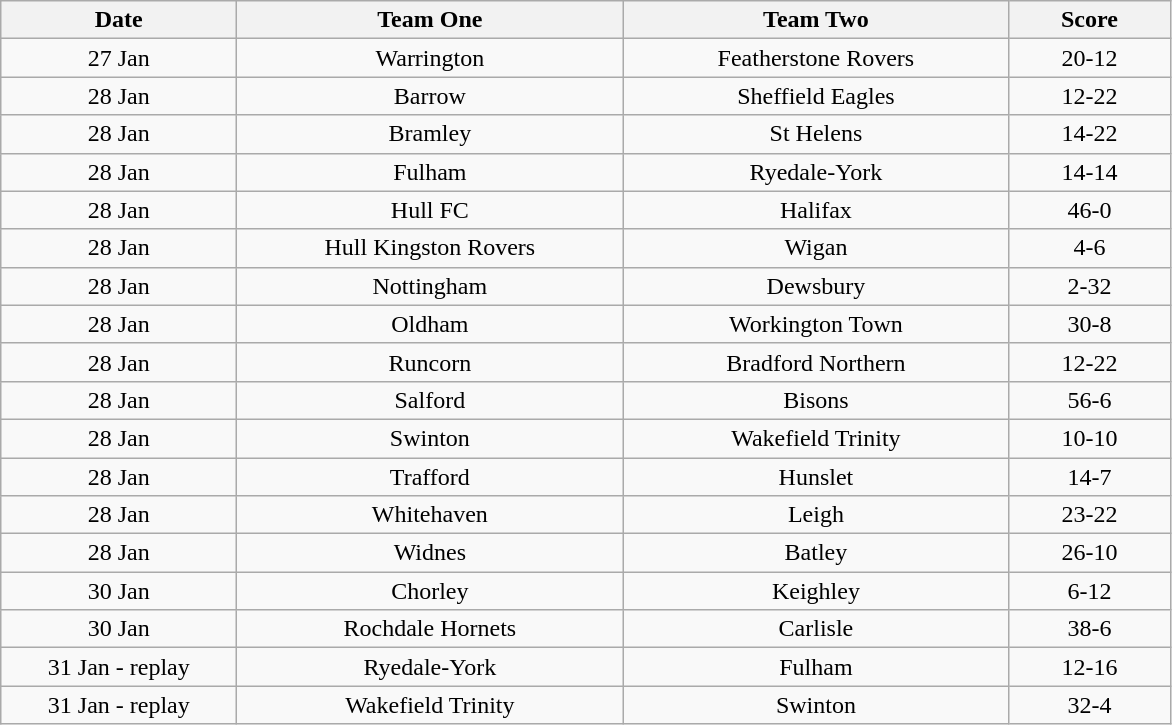<table class="wikitable" style="text-align: center">
<tr>
<th width=150>Date</th>
<th width=250>Team One</th>
<th width=250>Team Two</th>
<th width=100>Score</th>
</tr>
<tr>
<td>27 Jan</td>
<td>Warrington</td>
<td>Featherstone Rovers</td>
<td>20-12</td>
</tr>
<tr>
<td>28 Jan</td>
<td>Barrow</td>
<td>Sheffield Eagles</td>
<td>12-22</td>
</tr>
<tr>
<td>28 Jan</td>
<td>Bramley</td>
<td>St Helens</td>
<td>14-22</td>
</tr>
<tr>
<td>28 Jan</td>
<td>Fulham</td>
<td>Ryedale-York</td>
<td>14-14</td>
</tr>
<tr>
<td>28 Jan</td>
<td>Hull FC</td>
<td>Halifax</td>
<td>46-0</td>
</tr>
<tr>
<td>28 Jan</td>
<td>Hull Kingston Rovers</td>
<td>Wigan</td>
<td>4-6</td>
</tr>
<tr>
<td>28 Jan</td>
<td>Nottingham</td>
<td>Dewsbury</td>
<td>2-32</td>
</tr>
<tr>
<td>28 Jan</td>
<td>Oldham</td>
<td>Workington Town</td>
<td>30-8</td>
</tr>
<tr>
<td>28 Jan</td>
<td>Runcorn</td>
<td>Bradford Northern</td>
<td>12-22</td>
</tr>
<tr>
<td>28 Jan</td>
<td>Salford</td>
<td>Bisons</td>
<td>56-6</td>
</tr>
<tr>
<td>28 Jan</td>
<td>Swinton</td>
<td>Wakefield Trinity</td>
<td>10-10</td>
</tr>
<tr>
<td>28 Jan</td>
<td>Trafford</td>
<td>Hunslet</td>
<td>14-7</td>
</tr>
<tr>
<td>28 Jan</td>
<td>Whitehaven</td>
<td>Leigh</td>
<td>23-22</td>
</tr>
<tr>
<td>28 Jan</td>
<td>Widnes</td>
<td>Batley</td>
<td>26-10</td>
</tr>
<tr>
<td>30 Jan</td>
<td>Chorley</td>
<td>Keighley</td>
<td>6-12</td>
</tr>
<tr>
<td>30 Jan</td>
<td>Rochdale Hornets</td>
<td>Carlisle</td>
<td>38-6</td>
</tr>
<tr>
<td>31 Jan - replay</td>
<td>Ryedale-York</td>
<td>Fulham</td>
<td>12-16</td>
</tr>
<tr>
<td>31 Jan - replay</td>
<td>Wakefield Trinity</td>
<td>Swinton</td>
<td>32-4</td>
</tr>
</table>
